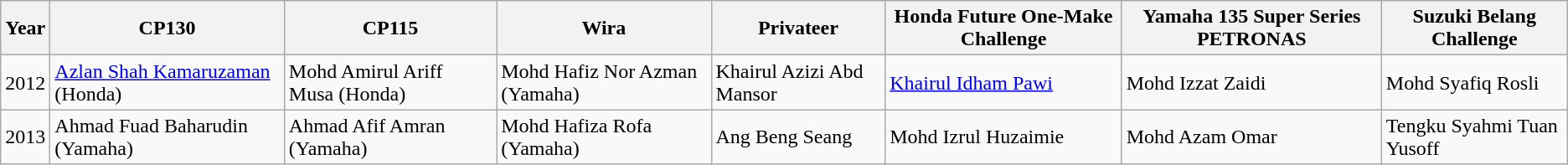<table class="wikitable">
<tr>
<th>Year</th>
<th>CP130</th>
<th>CP115</th>
<th>Wira</th>
<th>Privateer</th>
<th>Honda Future One-Make Challenge</th>
<th>Yamaha 135 Super Series PETRONAS</th>
<th>Suzuki Belang Challenge</th>
</tr>
<tr>
<td>2012</td>
<td><a href='#'>Azlan Shah Kamaruzaman</a> (Honda)</td>
<td>Mohd Amirul Ariff Musa (Honda)</td>
<td>Mohd Hafiz Nor Azman (Yamaha)</td>
<td>Khairul Azizi Abd Mansor</td>
<td><a href='#'>Khairul Idham Pawi</a></td>
<td>Mohd Izzat Zaidi</td>
<td>Mohd Syafiq Rosli</td>
</tr>
<tr>
<td>2013</td>
<td>Ahmad Fuad Baharudin (Yamaha)</td>
<td>Ahmad Afif Amran (Yamaha)</td>
<td>Mohd Hafiza Rofa (Yamaha)</td>
<td>Ang Beng Seang</td>
<td>Mohd Izrul Huzaimie</td>
<td>Mohd Azam Omar</td>
<td>Tengku Syahmi Tuan Yusoff</td>
</tr>
</table>
